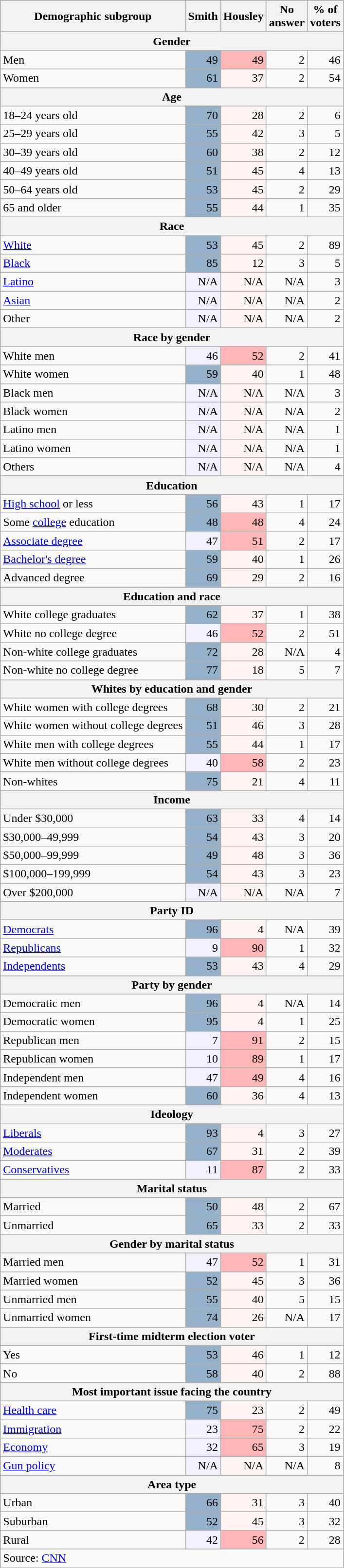<table class="wikitable">
<tr>
<th>Demographic subgroup</th>
<th>Smith</th>
<th>Housley</th>
<th>No<br>answer</th>
<th>% of<br>voters</th>
</tr>
<tr>
<th colspan="5">Gender</th>
</tr>
<tr>
<td>Men</td>
<td style="text-align:right; background:#95b0c9;">49</td>
<td style="text-align:right; background:#ffb6b6;">49</td>
<td style="text-align:right;">2</td>
<td style="text-align:right;">46</td>
</tr>
<tr>
<td>Women</td>
<td style="text-align:right; background:#95b0c9;">61</td>
<td style="text-align:right; background:#fff3f3;">37</td>
<td style="text-align:right;">2</td>
<td style="text-align:right;">54</td>
</tr>
<tr>
<th colspan="5">Age</th>
</tr>
<tr>
<td>18–24 years old</td>
<td style="text-align:right; background:#95b0c9;">70</td>
<td style="text-align:right; background:#fff3f3;">28</td>
<td style="text-align:right;">2</td>
<td style="text-align:right;">6</td>
</tr>
<tr>
<td>25–29 years old</td>
<td style="text-align:right; background:#95b0c9;">55</td>
<td style="text-align:right; background:#fff3f3;">42</td>
<td style="text-align:right;">3</td>
<td style="text-align:right;">5</td>
</tr>
<tr>
<td>30–39 years old</td>
<td style="text-align:right; background:#95b0c9;">60</td>
<td style="text-align:right; background:#fff3f3;">38</td>
<td style="text-align:right;">2</td>
<td style="text-align:right;">12</td>
</tr>
<tr>
<td>40–49 years old</td>
<td style="text-align:right; background:#95b0c9;">51</td>
<td style="text-align:right; background:#fff3f3;">45</td>
<td style="text-align:right;">4</td>
<td style="text-align:right;">13</td>
</tr>
<tr>
<td>50–64 years old</td>
<td style="text-align:right; background:#95b0c9;">53</td>
<td style="text-align:right; background:#fff3f3;">45</td>
<td style="text-align:right;">2</td>
<td style="text-align:right;">29</td>
</tr>
<tr>
<td>65 and older</td>
<td style="text-align:right; background:#95b0c9;">55</td>
<td style="text-align:right; background:#fff3f3;">44</td>
<td style="text-align:right;">1</td>
<td style="text-align:right;">35</td>
</tr>
<tr>
<th colspan="5">Race</th>
</tr>
<tr>
<td><a href='#'>White</a></td>
<td style="text-align:right; background:#95b0c9;">53</td>
<td style="text-align:right; background:#fff3f3;">45</td>
<td style="text-align:right;">2</td>
<td style="text-align:right;">89</td>
</tr>
<tr>
<td><a href='#'>Black</a></td>
<td style="text-align:right; background:#95b0c9;">85</td>
<td style="text-align:right; background:#fff3f3;">12</td>
<td style="text-align:right;">3</td>
<td style="text-align:right;">5</td>
</tr>
<tr>
<td><a href='#'>Latino</a></td>
<td style="text-align:right; background:#f0f0ff;">N/A</td>
<td style="text-align:right; background:#fff3f3;">N/A</td>
<td style="text-align:right;">N/A</td>
<td style="text-align:right;">3</td>
</tr>
<tr>
<td><a href='#'>Asian</a></td>
<td style="text-align:right; background:#f0f0ff;">N/A</td>
<td style="text-align:right; background:#fff3f3;">N/A</td>
<td style="text-align:right;">N/A</td>
<td style="text-align:right;">2</td>
</tr>
<tr>
<td>Other</td>
<td style="text-align:right; background:#f0f0ff;">N/A</td>
<td style="text-align:right; background:#fff3f3;">N/A</td>
<td style="text-align:right;">N/A</td>
<td style="text-align:right;">2</td>
</tr>
<tr>
<th colspan="5">Race by gender</th>
</tr>
<tr>
<td>White men</td>
<td style="text-align:right; background:#f0f0ff;">46</td>
<td style="text-align:right; background:#ffb6b6;">52</td>
<td style="text-align:right;">2</td>
<td style="text-align:right;">41</td>
</tr>
<tr>
<td>White women</td>
<td style="text-align:right; background:#95b0c9;">59</td>
<td style="text-align:right; background:#fff3f3;">40</td>
<td style="text-align:right;">1</td>
<td style="text-align:right;">48</td>
</tr>
<tr>
<td>Black men</td>
<td style="text-align:right; background:#f0f0ff;">N/A</td>
<td style="text-align:right; background:#fff3f3;">N/A</td>
<td style="text-align:right;">N/A</td>
<td style="text-align:right;">3</td>
</tr>
<tr>
<td>Black women</td>
<td style="text-align:right; background:#f0f0ff;">N/A</td>
<td style="text-align:right; background:#fff3f3;">N/A</td>
<td style="text-align:right;">N/A</td>
<td style="text-align:right;">2</td>
</tr>
<tr>
<td>Latino men</td>
<td style="text-align:right; background:#f0f0ff;">N/A</td>
<td style="text-align:right; background:#fff3f3;">N/A</td>
<td style="text-align:right;">N/A</td>
<td style="text-align:right;">1</td>
</tr>
<tr>
<td>Latino women</td>
<td style="text-align:right; background:#f0f0ff;">N/A</td>
<td style="text-align:right; background:#fff3f3;">N/A</td>
<td style="text-align:right;">N/A</td>
<td style="text-align:right;">1</td>
</tr>
<tr>
<td>Others</td>
<td style="text-align:right; background:#f0f0ff;">N/A</td>
<td style="text-align:right; background:#fff3f3;">N/A</td>
<td style="text-align:right;">N/A</td>
<td style="text-align:right;">4</td>
</tr>
<tr>
<th colspan="5">Education</th>
</tr>
<tr>
<td><a href='#'>High school</a> or less</td>
<td style="text-align:right; background:#95b0c9;">56</td>
<td style="text-align:right; background:#fff3f3;">43</td>
<td style="text-align:right;">1</td>
<td style="text-align:right;">17</td>
</tr>
<tr>
<td>Some <a href='#'>college</a> education</td>
<td style="text-align:right; background:#95b0c9;">48</td>
<td style="text-align:right; background:#ffb6b6;">48</td>
<td style="text-align:right;">4</td>
<td style="text-align:right;">24</td>
</tr>
<tr>
<td><a href='#'>Associate degree</a></td>
<td style="text-align:right; background:#f0f0ff;">47</td>
<td style="text-align:right; background:#ffb6b6;">51</td>
<td style="text-align:right;">2</td>
<td style="text-align:right;">17</td>
</tr>
<tr>
<td><a href='#'>Bachelor's degree</a></td>
<td style="text-align:right; background:#95b0c9;">59</td>
<td style="text-align:right; background:#fff3f3;">40</td>
<td style="text-align:right;">1</td>
<td style="text-align:right;">26</td>
</tr>
<tr>
<td>Advanced degree</td>
<td style="text-align:right; background:#95b0c9;">69</td>
<td style="text-align:right; background:#fff3f3;">29</td>
<td style="text-align:right;">2</td>
<td style="text-align:right;">16</td>
</tr>
<tr>
<th colspan="5">Education and race</th>
</tr>
<tr>
<td>White college graduates</td>
<td style="text-align:right; background:#95b0c9;">62</td>
<td style="text-align:right; background:#fff3f3;">37</td>
<td style="text-align:right;">1</td>
<td style="text-align:right;">38</td>
</tr>
<tr>
<td>White no college degree</td>
<td style="text-align:right; background:#f0f0ff;">46</td>
<td style="text-align:right; background:#ffb6b6;">52</td>
<td style="text-align:right;">2</td>
<td style="text-align:right;">51</td>
</tr>
<tr>
<td>Non-white college graduates</td>
<td style="text-align:right; background:#95b0c9;">72</td>
<td style="text-align:right; background:#fff3f3;">28</td>
<td style="text-align:right;">N/A</td>
<td style="text-align:right;">4</td>
</tr>
<tr>
<td>Non-white no college degree</td>
<td style="text-align:right; background:#95b0c9;">77</td>
<td style="text-align:right; background:#fff3f3;">18</td>
<td style="text-align:right;">5</td>
<td style="text-align:right;">7</td>
</tr>
<tr>
<th colspan="5">Whites by education and gender</th>
</tr>
<tr>
<td>White women with college degrees</td>
<td style="text-align:right; background:#95b0c9;">68</td>
<td style="text-align:right; background:#fff3f3;">30</td>
<td style="text-align:right;">2</td>
<td style="text-align:right;">21</td>
</tr>
<tr>
<td>White women without college degrees</td>
<td style="text-align:right; background:#95b0c9;">51</td>
<td style="text-align:right; background:#fff3f3;">46</td>
<td style="text-align:right;">3</td>
<td style="text-align:right;">28</td>
</tr>
<tr>
<td>White men with college degrees</td>
<td style="text-align:right; background:#95b0c9;">55</td>
<td style="text-align:right; background:#fff3f3;">44</td>
<td style="text-align:right;">1</td>
<td style="text-align:right;">17</td>
</tr>
<tr>
<td>White men without college degrees</td>
<td style="text-align:right; background:#f0f0ff;">40</td>
<td style="text-align:right; background:#ffb6b6;">58</td>
<td style="text-align:right;">2</td>
<td style="text-align:right;">23</td>
</tr>
<tr>
<td>Non-whites</td>
<td style="text-align:right; background:#95b0c9;">75</td>
<td style="text-align:right; background:#fff3f3;">21</td>
<td style="text-align:right;">4</td>
<td style="text-align:right;">11</td>
</tr>
<tr>
<th colspan=5>Income</th>
</tr>
<tr>
<td>Under $30,000</td>
<td style="text-align:right; background:#95b0c9;">63</td>
<td style="text-align:right; background:#fff3f3;">33</td>
<td style="text-align:right;">4</td>
<td style="text-align:right;">14</td>
</tr>
<tr>
<td>$30,000–49,999</td>
<td style="text-align:right; background:#95b0c9;">54</td>
<td style="text-align:right; background:#fff3f3;">43</td>
<td style="text-align:right;">3</td>
<td style="text-align:right;">20</td>
</tr>
<tr>
<td>$50,000–99,999</td>
<td style="text-align:right; background:#95b0c9;">49</td>
<td style="text-align:right; background:#fff3f3;">48</td>
<td style="text-align:right;">3</td>
<td style="text-align:right;">36</td>
</tr>
<tr>
<td>$100,000–199,999</td>
<td style="text-align:right; background:#95b0c9;">54</td>
<td style="text-align:right; background:#fff3f3;">43</td>
<td style="text-align:right;">3</td>
<td style="text-align:right;">23</td>
</tr>
<tr>
<td>Over $200,000</td>
<td style="text-align:right; background:#f0f0ff;">N/A</td>
<td style="text-align:right; background:#fff3f3;">N/A</td>
<td style="text-align:right;">N/A</td>
<td style="text-align:right;">7</td>
</tr>
<tr>
<th colspan="5">Party ID</th>
</tr>
<tr>
<td><a href='#'>Democrats</a></td>
<td style="text-align:right; background:#95b0c9;">96</td>
<td style="text-align:right; background:#fff3f3;">4</td>
<td style="text-align:right;">N/A</td>
<td style="text-align:right;">39</td>
</tr>
<tr>
<td><a href='#'>Republicans</a></td>
<td style="text-align:right; background:#f0f0ff;">9</td>
<td style="text-align:right; background:#ffb6b6;">90</td>
<td style="text-align:right;">1</td>
<td style="text-align:right;">32</td>
</tr>
<tr>
<td><a href='#'>Independents</a></td>
<td style="text-align:right; background:#95b0c9;">53</td>
<td style="text-align:right; background:#fff3f3;">43</td>
<td style="text-align:right;">4</td>
<td style="text-align:right;">29</td>
</tr>
<tr>
<th colspan="5">Party by gender</th>
</tr>
<tr>
<td>Democratic men</td>
<td style="text-align:right; background:#95b0c9;">96</td>
<td style="text-align:right; background:#fff3f3;">4</td>
<td style="text-align:right;">N/A</td>
<td style="text-align:right;">14</td>
</tr>
<tr>
<td>Democratic women</td>
<td style="text-align:right; background:#95b0c9;">95</td>
<td style="text-align:right; background:#fff3f3;">4</td>
<td style="text-align:right;">1</td>
<td style="text-align:right;">25</td>
</tr>
<tr>
<td>Republican men</td>
<td style="text-align:right; background:#f0f0ff;">7</td>
<td style="text-align:right; background:#ffb6b6;">91</td>
<td style="text-align:right;">2</td>
<td style="text-align:right;">15</td>
</tr>
<tr>
<td>Republican women</td>
<td style="text-align:right; background:#f0f0ff;">10</td>
<td style="text-align:right; background:#ffb6b6;">89</td>
<td style="text-align:right;">1</td>
<td style="text-align:right;">17</td>
</tr>
<tr>
<td>Independent men</td>
<td style="text-align:right; background:#f0f0ff;">47</td>
<td style="text-align:right; background:#ffb6b6;">49</td>
<td style="text-align:right;">4</td>
<td style="text-align:right;">16</td>
</tr>
<tr>
<td>Independent women</td>
<td style="text-align:right; background:#95b0c9;">60</td>
<td style="text-align:right; background:#fff3f3;">36</td>
<td style="text-align:right;">4</td>
<td style="text-align:right;">13</td>
</tr>
<tr>
<th colspan="5">Ideology</th>
</tr>
<tr>
<td><a href='#'>Liberals</a></td>
<td style="text-align:right; background:#95b0c9;">93</td>
<td style="text-align:right; background:#fff3f3;">4</td>
<td style="text-align:right;">3</td>
<td style="text-align:right;">27</td>
</tr>
<tr>
<td><a href='#'>Moderates</a></td>
<td style="text-align:right; background:#95b0c9;">67</td>
<td style="text-align:right; background:#fff3f3;">31</td>
<td style="text-align:right;">2</td>
<td style="text-align:right;">39</td>
</tr>
<tr>
<td><a href='#'>Conservatives</a></td>
<td style="text-align:right; background:#f0f0ff;">11</td>
<td style="text-align:right; background:#ffb6b6;">87</td>
<td style="text-align:right;">2</td>
<td style="text-align:right;">33</td>
</tr>
<tr>
<th colspan="5">Marital status</th>
</tr>
<tr>
<td>Married</td>
<td style="text-align:right; background:#95b0c9;">50</td>
<td style="text-align:right; background:#fff3f3;">48</td>
<td style="text-align:right;">2</td>
<td style="text-align:right;">67</td>
</tr>
<tr>
<td>Unmarried</td>
<td style="text-align:right; background:#95b0c9;">65</td>
<td style="text-align:right; background:#fff3f3;">33</td>
<td style="text-align:right;">2</td>
<td style="text-align:right;">33</td>
</tr>
<tr>
<th colspan="5">Gender by marital status</th>
</tr>
<tr>
<td>Married men</td>
<td style="text-align:right; background:#f0f0ff;">47</td>
<td style="text-align:right; background:#ffb6b6;">52</td>
<td style="text-align:right;">1</td>
<td style="text-align:right;">31</td>
</tr>
<tr>
<td>Married women</td>
<td style="text-align:right; background:#95b0c9;">52</td>
<td style="text-align:right; background:#fff3f3;">45</td>
<td style="text-align:right;">3</td>
<td style="text-align:right;">36</td>
</tr>
<tr>
<td>Unmarried men</td>
<td style="text-align:right; background:#95b0c9;">55</td>
<td style="text-align:right; background:#fff3f3;">40</td>
<td style="text-align:right;">5</td>
<td style="text-align:right;">15</td>
</tr>
<tr>
<td>Unmarried women</td>
<td style="text-align:right; background:#95b0c9;">74</td>
<td style="text-align:right; background:#fff3f3;">26</td>
<td style="text-align:right;">N/A</td>
<td style="text-align:right;">17</td>
</tr>
<tr>
<th colspan="5">First-time midterm election voter</th>
</tr>
<tr>
<td>Yes</td>
<td style="text-align:right; background:#95b0c9;">53</td>
<td style="text-align:right; background:#fff3f3;">46</td>
<td style="text-align:right;">1</td>
<td style="text-align:right;">12</td>
</tr>
<tr>
<td>No</td>
<td style="text-align:right; background:#95b0c9;">58</td>
<td style="text-align:right; background:#fff3f3;">40</td>
<td style="text-align:right;">2</td>
<td style="text-align:right;">88</td>
</tr>
<tr>
<th colspan="5">Most important issue facing the country</th>
</tr>
<tr>
<td><a href='#'>Health care</a></td>
<td style="text-align:right; background:#95b0c9;">75</td>
<td style="text-align:right; background:#fff3f3;">23</td>
<td style="text-align:right;">2</td>
<td style="text-align:right;">49</td>
</tr>
<tr>
<td><a href='#'>Immigration</a></td>
<td style="text-align:right; background:#f0f0ff;">23</td>
<td style="text-align:right; background:#ffb6b6;">75</td>
<td style="text-align:right;">2</td>
<td style="text-align:right;">22</td>
</tr>
<tr>
<td><a href='#'>Economy</a></td>
<td style="text-align:right; background:#f0f0ff;">32</td>
<td style="text-align:right; background:#ffb6b6;">65</td>
<td style="text-align:right;">3</td>
<td style="text-align:right;">19</td>
</tr>
<tr>
<td><a href='#'>Gun policy</a></td>
<td style="text-align:right; background:#f0f0ff;">N/A</td>
<td style="text-align:right; background:#fff3f3;">N/A</td>
<td style="text-align:right;">N/A</td>
<td style="text-align:right;">8</td>
</tr>
<tr>
<th colspan="5">Area type</th>
</tr>
<tr>
<td>Urban</td>
<td style="text-align:right; background:#95b0c9;">66</td>
<td style="text-align:right; background:#fff3f3;">31</td>
<td style="text-align:right;">3</td>
<td style="text-align:right;">40</td>
</tr>
<tr>
<td>Suburban</td>
<td style="text-align:right; background:#95b0c9;">52</td>
<td style="text-align:right; background:#fff3f3;">45</td>
<td style="text-align:right;">3</td>
<td style="text-align:right;">32</td>
</tr>
<tr>
<td>Rural</td>
<td style="text-align:right; background:#f0f0ff;">42</td>
<td style="text-align:right; background:#ffb6b6;">56</td>
<td style="text-align:right;">2</td>
<td style="text-align:right;">28</td>
</tr>
<tr>
<td colspan="5">Source: <a href='#'>CNN</a></td>
</tr>
</table>
